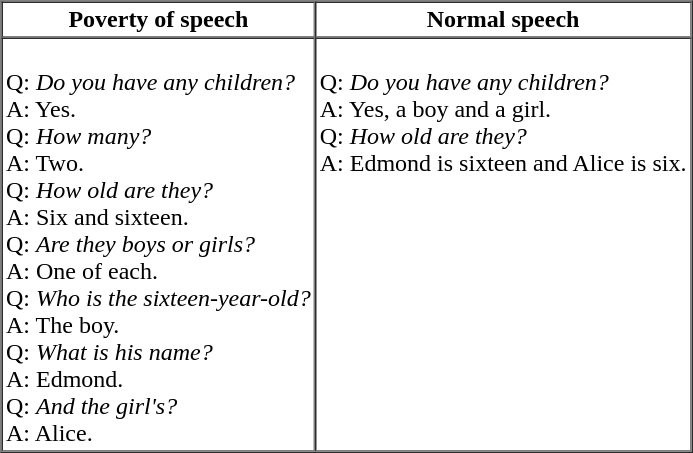<table border="1" cellspacing="0" cellpadding="2">
<tr ---->
</tr>
<tr ---->
<td align="center"><strong>Poverty of speech</strong></td>
<td align="center"><strong>Normal speech</strong></td>
</tr>
<tr ---- valign="top">
<td><br>Q: <em>Do you have any children?</em><br>
A: Yes.<br>
Q: <em>How many?</em><br>
A: Two.<br>
Q: <em>How old are they?</em><br>
A: Six and sixteen.<br>
Q: <em>Are they boys or girls?</em><br>
A: One of each.<br>
Q: <em>Who is the sixteen-year-old?</em><br>
A: The boy.<br>
Q: <em>What is his name?</em><br>
A: Edmond.<br>
Q: <em>And the girl's?</em><br>
A: Alice.<br></td>
<td><br>Q: <em>Do you have any children?</em><br>
A: Yes, a boy and a girl.<br>
Q: <em>How old are they?</em><br>
A: Edmond is sixteen and Alice is six. <br></td>
</tr>
</table>
